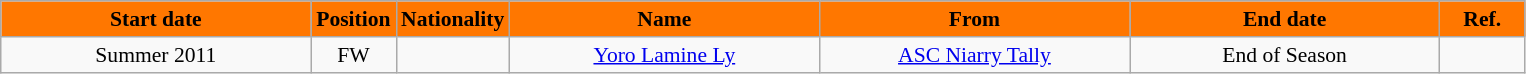<table class="wikitable"  style="text-align:center; font-size:90%; ">
<tr>
<th style="background:#FF7700; color:#000000; width:200px;">Start date</th>
<th style="background:#FF7700; color:#000000; width:50px;">Position</th>
<th style="background:#FF7700; color:#000000; width:50px;">Nationality</th>
<th style="background:#FF7700; color:#000000; width:200px;">Name</th>
<th style="background:#FF7700; color:#000000; width:200px;">From</th>
<th style="background:#FF7700; color:#000000; width:200px;">End date</th>
<th style="background:#FF7700; color:#000000; width:50px;">Ref.</th>
</tr>
<tr>
<td>Summer 2011</td>
<td>FW</td>
<td></td>
<td><a href='#'>Yoro Lamine Ly</a></td>
<td><a href='#'>ASC Niarry Tally</a></td>
<td>End of Season</td>
<td></td>
</tr>
</table>
